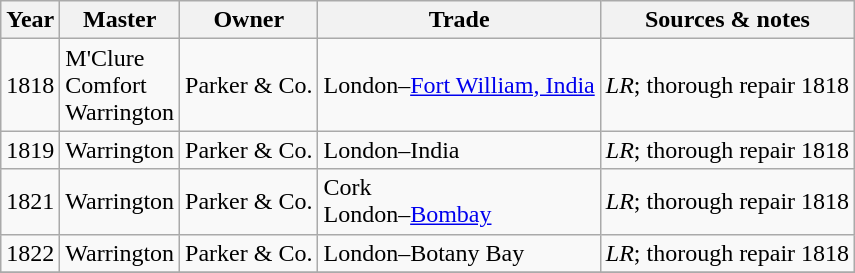<table class=" wikitable">
<tr>
<th>Year</th>
<th>Master</th>
<th>Owner</th>
<th>Trade</th>
<th>Sources & notes</th>
</tr>
<tr>
<td>1818</td>
<td>M'Clure<br>Comfort<br>Warrington</td>
<td>Parker & Co.</td>
<td>London–<a href='#'>Fort William, India</a></td>
<td><em>LR</em>; thorough repair 1818</td>
</tr>
<tr>
<td>1819</td>
<td>Warrington</td>
<td>Parker & Co.</td>
<td>London–India</td>
<td><em>LR</em>; thorough repair 1818</td>
</tr>
<tr>
<td>1821</td>
<td>Warrington</td>
<td>Parker & Co.</td>
<td>Cork<br>London–<a href='#'>Bombay</a></td>
<td><em>LR</em>; thorough repair 1818</td>
</tr>
<tr>
<td>1822</td>
<td>Warrington</td>
<td>Parker & Co.</td>
<td>London–Botany Bay</td>
<td><em>LR</em>; thorough repair 1818</td>
</tr>
<tr>
</tr>
</table>
